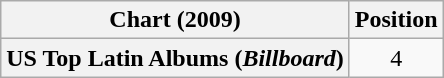<table class="wikitable plainrowheaders" style="text-align:center">
<tr>
<th scope="col">Chart (2009)</th>
<th scope="col">Position</th>
</tr>
<tr>
<th scope="row">US Top Latin Albums (<em>Billboard</em>)</th>
<td>4</td>
</tr>
</table>
